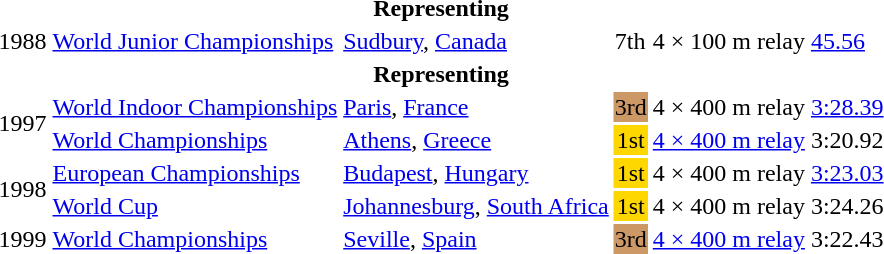<table>
<tr>
<th colspan="6">Representing </th>
</tr>
<tr>
<td>1988</td>
<td><a href='#'>World Junior Championships</a></td>
<td><a href='#'>Sudbury</a>, <a href='#'>Canada</a></td>
<td>7th</td>
<td>4 × 100 m relay</td>
<td><a href='#'>45.56</a></td>
</tr>
<tr>
<th colspan="6">Representing </th>
</tr>
<tr>
<td rowspan=2>1997</td>
<td><a href='#'>World Indoor Championships</a></td>
<td><a href='#'>Paris</a>, <a href='#'>France</a></td>
<td bgcolor="cc9966" align="center">3rd</td>
<td>4 × 400 m relay</td>
<td><a href='#'>3:28.39</a></td>
</tr>
<tr>
<td><a href='#'>World Championships</a></td>
<td><a href='#'>Athens</a>, <a href='#'>Greece</a></td>
<td bgcolor="gold" align="center">1st</td>
<td><a href='#'>4 × 400 m relay</a></td>
<td>3:20.92</td>
</tr>
<tr>
<td rowspan=2>1998</td>
<td><a href='#'>European Championships</a></td>
<td><a href='#'>Budapest</a>, <a href='#'>Hungary</a></td>
<td bgcolor="gold" align="center">1st</td>
<td>4 × 400 m relay</td>
<td><a href='#'>3:23.03</a></td>
</tr>
<tr>
<td><a href='#'>World Cup</a></td>
<td><a href='#'>Johannesburg</a>, <a href='#'>South Africa</a></td>
<td bgcolor="gold" align="center">1st</td>
<td>4 × 400 m relay</td>
<td>3:24.26</td>
</tr>
<tr>
<td>1999</td>
<td><a href='#'>World Championships</a></td>
<td><a href='#'>Seville</a>, <a href='#'>Spain</a></td>
<td bgcolor="cc9966" align="center">3rd</td>
<td><a href='#'>4 × 400 m relay</a></td>
<td>3:22.43</td>
</tr>
</table>
